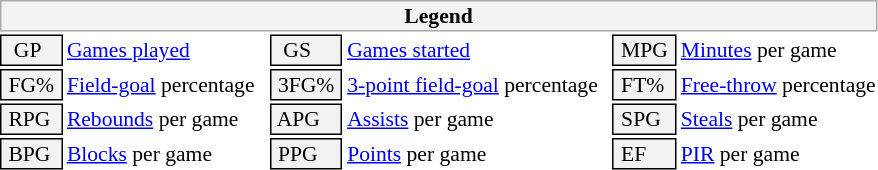<table class="toccolours" style="font-size: 90%; white-space: nowrap;">
<tr>
<th colspan="6" style="background-color: #F2F2F2; border: 1px solid #AAAAAA;">Legend</th>
</tr>
<tr>
<td style="background-color: #F2F2F2; border: 1px solid black;">  GP</td>
<td><a href='#'>Games played</a></td>
<td style="background-color: #F2F2F2; border: 1px solid black">  GS </td>
<td><a href='#'>Games started</a></td>
<td style="background-color: #F2F2F2; border: 1px solid black"> MPG </td>
<td><a href='#'>Minutes</a> per game</td>
</tr>
<tr>
<td style="background-color: #F2F2F2; border: 1px solid black;"> FG% </td>
<td style="padding-right: 8px"><a href='#'>Field-goal</a> percentage</td>
<td style="background-color: #F2F2F2; border: 1px solid black"> 3FG% </td>
<td style="padding-right: 8px"><a href='#'>3-point field-goal</a> percentage</td>
<td style="background-color: #F2F2F2; border: 1px solid black"> FT% </td>
<td><a href='#'>Free-throw</a> percentage</td>
</tr>
<tr>
<td style="background-color: #F2F2F2; border: 1px solid black;"> RPG </td>
<td><a href='#'>Rebounds</a> per game</td>
<td style="background-color: #F2F2F2; border: 1px solid black"> APG </td>
<td><a href='#'>Assists</a> per game</td>
<td style="background-color: #F2F2F2; border: 1px solid black"> SPG </td>
<td><a href='#'>Steals</a> per game</td>
</tr>
<tr>
<td style="background-color: #F2F2F2; border: 1px solid black;"> BPG </td>
<td><a href='#'>Blocks</a> per game</td>
<td style="background-color: #F2F2F2; border: 1px solid black"> PPG </td>
<td><a href='#'>Points</a> per game</td>
<td style="background-color: #F2F2F2; border: 1px solid black"> EF </td>
<td><a href='#'>PIR</a> per game</td>
</tr>
<tr>
</tr>
</table>
